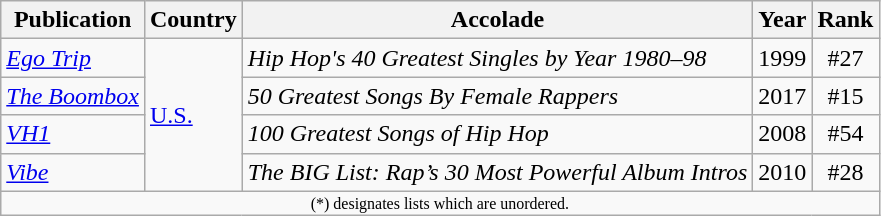<table class="wikitable">
<tr>
<th>Publication</th>
<th>Country</th>
<th>Accolade</th>
<th>Year</th>
<th style="text-align:center;">Rank</th>
</tr>
<tr>
<td><em><a href='#'>Ego Trip</a></em></td>
<td rowspan=4><a href='#'>U.S.</a></td>
<td><em>Hip Hop's 40 Greatest Singles by Year 1980–98</em></td>
<td>1999</td>
<td style="text-align:center;">#27</td>
</tr>
<tr>
<td><em><a href='#'>The Boombox</a></em></td>
<td><em>50 Greatest Songs By Female Rappers</em></td>
<td>2017</td>
<td style="text-align:center;">#15</td>
</tr>
<tr>
<td><em><a href='#'>VH1</a></em></td>
<td><em>100 Greatest Songs of Hip Hop</em></td>
<td>2008</td>
<td style="text-align:center;">#54</td>
</tr>
<tr>
<td><em><a href='#'>Vibe</a></em></td>
<td><em>The BIG List: Rap’s 30 Most Powerful Album Intros</em></td>
<td>2010</td>
<td style="text-align:center;">#28</td>
</tr>
<tr>
<td colspan="7" style="text-align:center; font-size:8pt;">(*) designates lists which are unordered.</td>
</tr>
</table>
